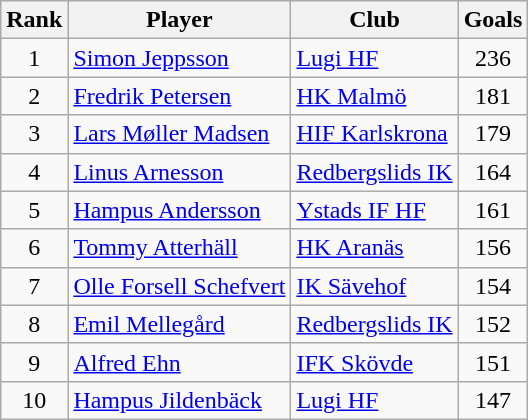<table class="wikitable" style="text-align:center">
<tr>
<th>Rank</th>
<th>Player</th>
<th>Club</th>
<th>Goals</th>
</tr>
<tr>
<td rowspan="1">1</td>
<td align="left"> <a href='#'>Simon Jeppsson</a></td>
<td align="left"><a href='#'>Lugi HF</a></td>
<td rowspan="1">236</td>
</tr>
<tr>
<td rowspan="1">2</td>
<td align="left"> <a href='#'>Fredrik Petersen</a></td>
<td align="left"><a href='#'>HK Malmö</a></td>
<td rowspan="1">181</td>
</tr>
<tr>
<td rowspan="1">3</td>
<td align="left"> <a href='#'>Lars Møller Madsen</a></td>
<td align="left"><a href='#'>HIF Karlskrona</a></td>
<td rowspan="1">179</td>
</tr>
<tr>
<td rowspan="1">4</td>
<td align="left"> <a href='#'>Linus Arnesson</a></td>
<td align="left"><a href='#'>Redbergslids IK</a></td>
<td rowspan="1">164</td>
</tr>
<tr>
<td rowspan="1">5</td>
<td align="left"> <a href='#'>Hampus Andersson</a></td>
<td align="left"><a href='#'>Ystads IF HF</a></td>
<td rowspan="1">161</td>
</tr>
<tr>
<td rowspan="1">6</td>
<td align="left"> <a href='#'>Tommy Atterhäll</a></td>
<td align="left"><a href='#'>HK Aranäs</a></td>
<td rowspan="1">156</td>
</tr>
<tr>
<td rowspan="1">7</td>
<td align="left"> <a href='#'>Olle Forsell Schefvert</a></td>
<td align="left"><a href='#'>IK Sävehof</a></td>
<td rowspan="1">154</td>
</tr>
<tr>
<td rowspan="1">8</td>
<td align="left"> <a href='#'>Emil Mellegård</a></td>
<td align="left"><a href='#'>Redbergslids IK</a></td>
<td rowspan="1">152</td>
</tr>
<tr>
<td rowspan="1">9</td>
<td align="left"> <a href='#'>Alfred Ehn</a></td>
<td align="left"><a href='#'>IFK Skövde</a></td>
<td rowspan="1">151</td>
</tr>
<tr>
<td rowspan="1">10</td>
<td align="left"> <a href='#'>Hampus Jildenbäck</a></td>
<td align="left"><a href='#'>Lugi HF</a></td>
<td rowspan="1">147</td>
</tr>
</table>
